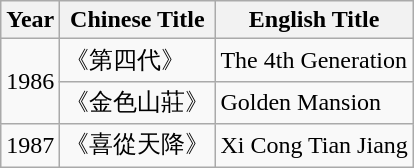<table class="wikitable">
<tr>
<th>Year</th>
<th>Chinese Title</th>
<th>English Title</th>
</tr>
<tr>
<td rowspan="2">1986</td>
<td>《第四代》</td>
<td>The 4th Generation</td>
</tr>
<tr>
<td>《金色山莊》</td>
<td>Golden Mansion</td>
</tr>
<tr>
<td>1987</td>
<td>《喜從天降》</td>
<td>Xi Cong Tian Jiang</td>
</tr>
</table>
